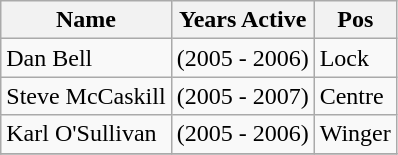<table class="wikitable">
<tr>
<th>Name</th>
<th>Years Active</th>
<th>Pos</th>
</tr>
<tr>
<td> Dan Bell</td>
<td>(2005 - 2006)</td>
<td>Lock</td>
</tr>
<tr>
<td> Steve McCaskill</td>
<td>(2005 - 2007)</td>
<td>Centre</td>
</tr>
<tr>
<td> Karl O'Sullivan</td>
<td>(2005 - 2006)</td>
<td>Winger</td>
</tr>
<tr>
</tr>
</table>
